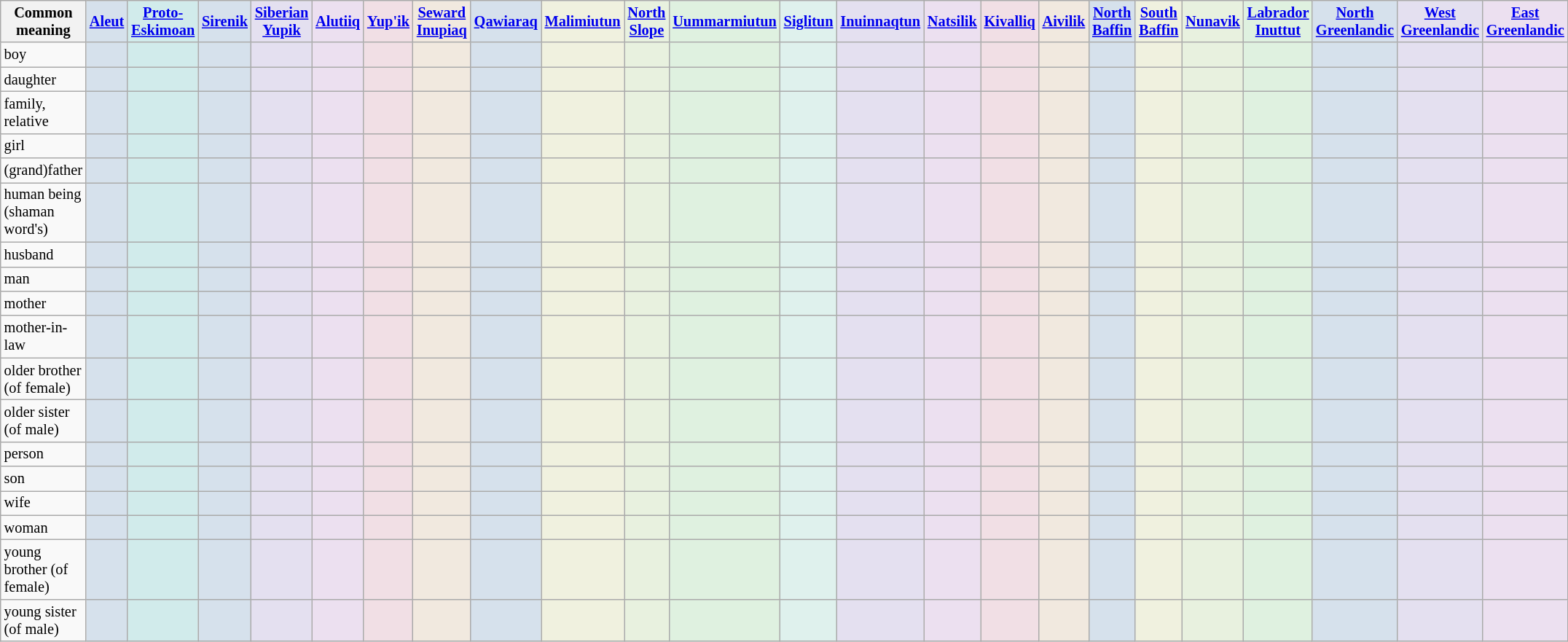<table class="wikitable" style="font-size: 85%">
<tr>
<th>Common meaning</th>
<th style="background-color: #d6e1ec"><a href='#'>Aleut</a></th>
<th style="background-color: #d1ebeb"><a href='#'>Proto-Eskimoan</a></th>
<th style="background-color: #d6e1ec"><a href='#'>Sirenik</a></th>
<th style="background-color: #e4e0f0"><a href='#'>Siberian Yupik</a></th>
<th style="background-color: #ece0f0"><a href='#'>Alutiiq</a></th>
<th style="background-color: #f1dfe5"><a href='#'>Yup'ik</a></th>
<th style="background-color: #f1e9df"><a href='#'>Seward Inupiaq</a></th>
<th style="background-color: #d6e1ec"><a href='#'>Qawiaraq</a></th>
<th style="background-color: #f0f1df"><a href='#'>Malimiutun</a></th>
<th style="background-color: #e8f1df"><a href='#'>North Slope</a></th>
<th style="background-color: #dff1e0"><a href='#'>Uummarmiutun</a></th>
<th style="background-color: #dff1ed"><a href='#'>Siglitun</a></th>
<th style="background-color: #e4e0f0"><a href='#'>Inuinnaqtun</a></th>
<th style="background-color: #ece0f0"><a href='#'>Natsilik</a></th>
<th style="background-color: #f1dfe5"><a href='#'>Kivalliq</a></th>
<th style="background-color: #f1e9df"><a href='#'>Aivilik</a></th>
<th style="background-color: #d6e1ec"><a href='#'>North Baffin</a></th>
<th style="background-color: #f0f1df"><a href='#'>South Baffin</a></th>
<th style="background-color: #e8f1df"><a href='#'>Nunavik</a></th>
<th style="background-color: #dff1e0"><a href='#'>Labrador Inuttut</a></th>
<th style="background-color: #d6e1ec"><a href='#'>North Greenlandic</a></th>
<th style="background-color: #e4e0f0"><a href='#'>West Greenlandic</a></th>
<th style="background-color: #ece0f0"><a href='#'>East Greenlandic</a></th>
</tr>
<tr>
<td>boy</td>
<td style="background-color: #d6e1ec"></td>
<td style="background-color: #d1ebeb"></td>
<td style="background-color: #d6e1ec"></td>
<td style="background-color: #e4e0f0"></td>
<td style="background-color: #ece0f0"></td>
<td style="background-color: #f1dfe5"></td>
<td style="background-color: #f1e9df"></td>
<td style="background-color: #d6e1ec"></td>
<td style="background-color: #f0f1df"></td>
<td style="background-color: #e8f1df"></td>
<td style="background-color: #dff1e0"></td>
<td style="background-color: #dff1ed"></td>
<td style="background-color: #e4e0f0"></td>
<td style="background-color: #ece0f0"></td>
<td style="background-color: #f1dfe5"></td>
<td style="background-color: #f1e9df"></td>
<td style="background-color: #d6e1ec"></td>
<td style="background-color: #f0f1df"></td>
<td style="background-color: #e8f1df"></td>
<td style="background-color: #dff1e0"></td>
<td style="background-color: #d6e1ec"></td>
<td style="background-color: #e4e0f0"></td>
<td style="background-color: #ece0f0"></td>
</tr>
<tr>
<td>daughter</td>
<td style="background-color: #d6e1ec"></td>
<td style="background-color: #d1ebeb"></td>
<td style="background-color: #d6e1ec"></td>
<td style="background-color: #e4e0f0"></td>
<td style="background-color: #ece0f0"></td>
<td style="background-color: #f1dfe5"></td>
<td style="background-color: #f1e9df"></td>
<td style="background-color: #d6e1ec"></td>
<td style="background-color: #f0f1df"></td>
<td style="background-color: #e8f1df"></td>
<td style="background-color: #dff1e0"></td>
<td style="background-color: #dff1ed"></td>
<td style="background-color: #e4e0f0"></td>
<td style="background-color: #ece0f0"></td>
<td style="background-color: #f1dfe5"></td>
<td style="background-color: #f1e9df"></td>
<td style="background-color: #d6e1ec"></td>
<td style="background-color: #f0f1df"></td>
<td style="background-color: #e8f1df"></td>
<td style="background-color: #dff1e0"></td>
<td style="background-color: #d6e1ec"></td>
<td style="background-color: #e4e0f0"></td>
<td style="background-color: #ece0f0"></td>
</tr>
<tr>
<td>family, relative</td>
<td style="background-color: #d6e1ec"></td>
<td style="background-color: #d1ebeb"></td>
<td style="background-color: #d6e1ec"></td>
<td style="background-color: #e4e0f0"></td>
<td style="background-color: #ece0f0"></td>
<td style="background-color: #f1dfe5"></td>
<td style="background-color: #f1e9df"></td>
<td style="background-color: #d6e1ec"></td>
<td style="background-color: #f0f1df"></td>
<td style="background-color: #e8f1df"></td>
<td style="background-color: #dff1e0"></td>
<td style="background-color: #dff1ed"></td>
<td style="background-color: #e4e0f0"></td>
<td style="background-color: #ece0f0"></td>
<td style="background-color: #f1dfe5"></td>
<td style="background-color: #f1e9df"></td>
<td style="background-color: #d6e1ec"></td>
<td style="background-color: #f0f1df"></td>
<td style="background-color: #e8f1df"></td>
<td style="background-color: #dff1e0"></td>
<td style="background-color: #d6e1ec"></td>
<td style="background-color: #e4e0f0"></td>
<td style="background-color: #ece0f0"></td>
</tr>
<tr>
<td>girl</td>
<td style="background-color: #d6e1ec"></td>
<td style="background-color: #d1ebeb"></td>
<td style="background-color: #d6e1ec"></td>
<td style="background-color: #e4e0f0"></td>
<td style="background-color: #ece0f0"></td>
<td style="background-color: #f1dfe5"></td>
<td style="background-color: #f1e9df"></td>
<td style="background-color: #d6e1ec"></td>
<td style="background-color: #f0f1df"></td>
<td style="background-color: #e8f1df"></td>
<td style="background-color: #dff1e0"></td>
<td style="background-color: #dff1ed"></td>
<td style="background-color: #e4e0f0"></td>
<td style="background-color: #ece0f0"></td>
<td style="background-color: #f1dfe5"></td>
<td style="background-color: #f1e9df"></td>
<td style="background-color: #d6e1ec"></td>
<td style="background-color: #f0f1df"></td>
<td style="background-color: #e8f1df"></td>
<td style="background-color: #dff1e0"></td>
<td style="background-color: #d6e1ec"></td>
<td style="background-color: #e4e0f0"></td>
<td style="background-color: #ece0f0"></td>
</tr>
<tr>
<td>(grand)father</td>
<td style="background-color: #d6e1ec"></td>
<td style="background-color: #d1ebeb"> </td>
<td style="background-color: #d6e1ec"></td>
<td style="background-color: #e4e0f0"></td>
<td style="background-color: #ece0f0"></td>
<td style="background-color: #f1dfe5"></td>
<td style="background-color: #f1e9df"></td>
<td style="background-color: #d6e1ec"></td>
<td style="background-color: #f0f1df"></td>
<td style="background-color: #e8f1df"></td>
<td style="background-color: #dff1e0"></td>
<td style="background-color: #dff1ed"></td>
<td style="background-color: #e4e0f0"></td>
<td style="background-color: #ece0f0"></td>
<td style="background-color: #f1dfe5"></td>
<td style="background-color: #f1e9df"></td>
<td style="background-color: #d6e1ec"></td>
<td style="background-color: #f0f1df"></td>
<td style="background-color: #e8f1df"></td>
<td style="background-color: #dff1e0"></td>
<td style="background-color: #d6e1ec"></td>
<td style="background-color: #e4e0f0"></td>
<td style="background-color: #ece0f0"></td>
</tr>
<tr>
<td>human being (shaman word's)</td>
<td style="background-color: #d6e1ec"></td>
<td style="background-color: #d1ebeb"></td>
<td style="background-color: #d6e1ec"></td>
<td style="background-color: #e4e0f0"></td>
<td style="background-color: #ece0f0"></td>
<td style="background-color: #f1dfe5"></td>
<td style="background-color: #f1e9df"></td>
<td style="background-color: #d6e1ec"></td>
<td style="background-color: #f0f1df"></td>
<td style="background-color: #e8f1df"></td>
<td style="background-color: #dff1e0"></td>
<td style="background-color: #dff1ed"></td>
<td style="background-color: #e4e0f0"></td>
<td style="background-color: #ece0f0"></td>
<td style="background-color: #f1dfe5"></td>
<td style="background-color: #f1e9df"></td>
<td style="background-color: #d6e1ec"></td>
<td style="background-color: #f0f1df"></td>
<td style="background-color: #e8f1df"></td>
<td style="background-color: #dff1e0"></td>
<td style="background-color: #d6e1ec"></td>
<td style="background-color: #e4e0f0"></td>
<td style="background-color: #ece0f0"></td>
</tr>
<tr>
<td>husband</td>
<td style="background-color: #d6e1ec"></td>
<td style="background-color: #d1ebeb"></td>
<td style="background-color: #d6e1ec"></td>
<td style="background-color: #e4e0f0"></td>
<td style="background-color: #ece0f0"></td>
<td style="background-color: #f1dfe5"></td>
<td style="background-color: #f1e9df"></td>
<td style="background-color: #d6e1ec"></td>
<td style="background-color: #f0f1df"></td>
<td style="background-color: #e8f1df"></td>
<td style="background-color: #dff1e0"></td>
<td style="background-color: #dff1ed"></td>
<td style="background-color: #e4e0f0"></td>
<td style="background-color: #ece0f0"></td>
<td style="background-color: #f1dfe5"></td>
<td style="background-color: #f1e9df"></td>
<td style="background-color: #d6e1ec"></td>
<td style="background-color: #f0f1df"></td>
<td style="background-color: #e8f1df"></td>
<td style="background-color: #dff1e0"></td>
<td style="background-color: #d6e1ec"></td>
<td style="background-color: #e4e0f0"></td>
<td style="background-color: #ece0f0"></td>
</tr>
<tr>
<td>man</td>
<td style="background-color: #d6e1ec"></td>
<td style="background-color: #d1ebeb"></td>
<td style="background-color: #d6e1ec"></td>
<td style="background-color: #e4e0f0"></td>
<td style="background-color: #ece0f0"></td>
<td style="background-color: #f1dfe5"></td>
<td style="background-color: #f1e9df"></td>
<td style="background-color: #d6e1ec"></td>
<td style="background-color: #f0f1df"></td>
<td style="background-color: #e8f1df"></td>
<td style="background-color: #dff1e0"></td>
<td style="background-color: #dff1ed"></td>
<td style="background-color: #e4e0f0"></td>
<td style="background-color: #ece0f0"></td>
<td style="background-color: #f1dfe5"></td>
<td style="background-color: #f1e9df"></td>
<td style="background-color: #d6e1ec"></td>
<td style="background-color: #f0f1df"></td>
<td style="background-color: #e8f1df"></td>
<td style="background-color: #dff1e0"></td>
<td style="background-color: #d6e1ec"></td>
<td style="background-color: #e4e0f0"></td>
<td style="background-color: #ece0f0"></td>
</tr>
<tr>
<td>mother</td>
<td style="background-color: #d6e1ec"></td>
<td style="background-color: #d1ebeb"> </td>
<td style="background-color: #d6e1ec"></td>
<td style="background-color: #e4e0f0"></td>
<td style="background-color: #ece0f0"></td>
<td style="background-color: #f1dfe5"></td>
<td style="background-color: #f1e9df"></td>
<td style="background-color: #d6e1ec"></td>
<td style="background-color: #f0f1df"></td>
<td style="background-color: #e8f1df"></td>
<td style="background-color: #dff1e0"></td>
<td style="background-color: #dff1ed"></td>
<td style="background-color: #e4e0f0"></td>
<td style="background-color: #ece0f0"></td>
<td style="background-color: #f1dfe5"></td>
<td style="background-color: #f1e9df"></td>
<td style="background-color: #d6e1ec"></td>
<td style="background-color: #f0f1df"></td>
<td style="background-color: #e8f1df"></td>
<td style="background-color: #dff1e0"></td>
<td style="background-color: #d6e1ec"></td>
<td style="background-color: #e4e0f0"></td>
<td style="background-color: #ece0f0"></td>
</tr>
<tr>
<td>mother-in-law</td>
<td style="background-color: #d6e1ec"></td>
<td style="background-color: #d1ebeb"></td>
<td style="background-color: #d6e1ec"></td>
<td style="background-color: #e4e0f0"></td>
<td style="background-color: #ece0f0"></td>
<td style="background-color: #f1dfe5"></td>
<td style="background-color: #f1e9df"></td>
<td style="background-color: #d6e1ec"></td>
<td style="background-color: #f0f1df"></td>
<td style="background-color: #e8f1df"></td>
<td style="background-color: #dff1e0"></td>
<td style="background-color: #dff1ed"></td>
<td style="background-color: #e4e0f0"></td>
<td style="background-color: #ece0f0"></td>
<td style="background-color: #f1dfe5"></td>
<td style="background-color: #f1e9df"></td>
<td style="background-color: #d6e1ec"></td>
<td style="background-color: #f0f1df"></td>
<td style="background-color: #e8f1df"></td>
<td style="background-color: #dff1e0"></td>
<td style="background-color: #d6e1ec"></td>
<td style="background-color: #e4e0f0"></td>
<td style="background-color: #ece0f0"></td>
</tr>
<tr>
<td>older brother (of female)</td>
<td style="background-color: #d6e1ec"></td>
<td style="background-color: #d1ebeb"></td>
<td style="background-color: #d6e1ec"></td>
<td style="background-color: #e4e0f0"></td>
<td style="background-color: #ece0f0"></td>
<td style="background-color: #f1dfe5"></td>
<td style="background-color: #f1e9df"></td>
<td style="background-color: #d6e1ec"></td>
<td style="background-color: #f0f1df"></td>
<td style="background-color: #e8f1df"></td>
<td style="background-color: #dff1e0"></td>
<td style="background-color: #dff1ed"></td>
<td style="background-color: #e4e0f0"></td>
<td style="background-color: #ece0f0"></td>
<td style="background-color: #f1dfe5"></td>
<td style="background-color: #f1e9df"></td>
<td style="background-color: #d6e1ec"></td>
<td style="background-color: #f0f1df"></td>
<td style="background-color: #e8f1df"></td>
<td style="background-color: #dff1e0"></td>
<td style="background-color: #d6e1ec"></td>
<td style="background-color: #e4e0f0"></td>
<td style="background-color: #ece0f0"></td>
</tr>
<tr>
<td>older sister (of male)</td>
<td style="background-color: #d6e1ec"></td>
<td style="background-color: #d1ebeb"></td>
<td style="background-color: #d6e1ec"></td>
<td style="background-color: #e4e0f0"></td>
<td style="background-color: #ece0f0"></td>
<td style="background-color: #f1dfe5"></td>
<td style="background-color: #f1e9df"></td>
<td style="background-color: #d6e1ec"></td>
<td style="background-color: #f0f1df"></td>
<td style="background-color: #e8f1df"></td>
<td style="background-color: #dff1e0"></td>
<td style="background-color: #dff1ed"></td>
<td style="background-color: #e4e0f0"></td>
<td style="background-color: #ece0f0"></td>
<td style="background-color: #f1dfe5"></td>
<td style="background-color: #f1e9df"></td>
<td style="background-color: #d6e1ec"></td>
<td style="background-color: #f0f1df"></td>
<td style="background-color: #e8f1df"></td>
<td style="background-color: #dff1e0"></td>
<td style="background-color: #d6e1ec"></td>
<td style="background-color: #e4e0f0"></td>
<td style="background-color: #ece0f0"></td>
</tr>
<tr>
<td>person</td>
<td style="background-color: #d6e1ec"></td>
<td style="background-color: #d1ebeb"></td>
<td style="background-color: #d6e1ec"></td>
<td style="background-color: #e4e0f0"></td>
<td style="background-color: #ece0f0"></td>
<td style="background-color: #f1dfe5"></td>
<td style="background-color: #f1e9df"></td>
<td style="background-color: #d6e1ec"></td>
<td style="background-color: #f0f1df"></td>
<td style="background-color: #e8f1df"></td>
<td style="background-color: #dff1e0"></td>
<td style="background-color: #dff1ed"></td>
<td style="background-color: #e4e0f0"></td>
<td style="background-color: #ece0f0"></td>
<td style="background-color: #f1dfe5"></td>
<td style="background-color: #f1e9df"></td>
<td style="background-color: #d6e1ec"></td>
<td style="background-color: #f0f1df"></td>
<td style="background-color: #e8f1df"></td>
<td style="background-color: #dff1e0"></td>
<td style="background-color: #d6e1ec"></td>
<td style="background-color: #e4e0f0"></td>
<td style="background-color: #ece0f0"></td>
</tr>
<tr>
<td>son</td>
<td style="background-color: #d6e1ec"></td>
<td style="background-color: #d1ebeb"></td>
<td style="background-color: #d6e1ec"></td>
<td style="background-color: #e4e0f0"></td>
<td style="background-color: #ece0f0"></td>
<td style="background-color: #f1dfe5"></td>
<td style="background-color: #f1e9df"></td>
<td style="background-color: #d6e1ec"></td>
<td style="background-color: #f0f1df"></td>
<td style="background-color: #e8f1df"></td>
<td style="background-color: #dff1e0"></td>
<td style="background-color: #dff1ed"></td>
<td style="background-color: #e4e0f0"></td>
<td style="background-color: #ece0f0"></td>
<td style="background-color: #f1dfe5"></td>
<td style="background-color: #f1e9df"></td>
<td style="background-color: #d6e1ec"></td>
<td style="background-color: #f0f1df"></td>
<td style="background-color: #e8f1df"></td>
<td style="background-color: #dff1e0"></td>
<td style="background-color: #d6e1ec"></td>
<td style="background-color: #e4e0f0"></td>
<td style="background-color: #ece0f0"></td>
</tr>
<tr>
<td>wife</td>
<td style="background-color: #d6e1ec"></td>
<td style="background-color: #d1ebeb"></td>
<td style="background-color: #d6e1ec"></td>
<td style="background-color: #e4e0f0"></td>
<td style="background-color: #ece0f0"></td>
<td style="background-color: #f1dfe5"></td>
<td style="background-color: #f1e9df"></td>
<td style="background-color: #d6e1ec"></td>
<td style="background-color: #f0f1df"></td>
<td style="background-color: #e8f1df"></td>
<td style="background-color: #dff1e0"></td>
<td style="background-color: #dff1ed"></td>
<td style="background-color: #e4e0f0"></td>
<td style="background-color: #ece0f0"></td>
<td style="background-color: #f1dfe5"></td>
<td style="background-color: #f1e9df"></td>
<td style="background-color: #d6e1ec"></td>
<td style="background-color: #f0f1df"></td>
<td style="background-color: #e8f1df"></td>
<td style="background-color: #dff1e0"></td>
<td style="background-color: #d6e1ec"></td>
<td style="background-color: #e4e0f0"></td>
<td style="background-color: #ece0f0"></td>
</tr>
<tr>
<td>woman</td>
<td style="background-color: #d6e1ec"></td>
<td style="background-color: #d1ebeb"></td>
<td style="background-color: #d6e1ec"></td>
<td style="background-color: #e4e0f0"></td>
<td style="background-color: #ece0f0"></td>
<td style="background-color: #f1dfe5"></td>
<td style="background-color: #f1e9df"></td>
<td style="background-color: #d6e1ec"></td>
<td style="background-color: #f0f1df"></td>
<td style="background-color: #e8f1df"></td>
<td style="background-color: #dff1e0"></td>
<td style="background-color: #dff1ed"></td>
<td style="background-color: #e4e0f0"></td>
<td style="background-color: #ece0f0"></td>
<td style="background-color: #f1dfe5"></td>
<td style="background-color: #f1e9df"></td>
<td style="background-color: #d6e1ec"></td>
<td style="background-color: #f0f1df"></td>
<td style="background-color: #e8f1df"></td>
<td style="background-color: #dff1e0"></td>
<td style="background-color: #d6e1ec"></td>
<td style="background-color: #e4e0f0"></td>
<td style="background-color: #ece0f0"></td>
</tr>
<tr>
<td>young brother (of female)</td>
<td style="background-color: #d6e1ec"></td>
<td style="background-color: #d1ebeb"></td>
<td style="background-color: #d6e1ec"></td>
<td style="background-color: #e4e0f0"></td>
<td style="background-color: #ece0f0"></td>
<td style="background-color: #f1dfe5"></td>
<td style="background-color: #f1e9df"></td>
<td style="background-color: #d6e1ec"></td>
<td style="background-color: #f0f1df"></td>
<td style="background-color: #e8f1df"></td>
<td style="background-color: #dff1e0"></td>
<td style="background-color: #dff1ed"></td>
<td style="background-color: #e4e0f0"></td>
<td style="background-color: #ece0f0"></td>
<td style="background-color: #f1dfe5"></td>
<td style="background-color: #f1e9df"></td>
<td style="background-color: #d6e1ec"></td>
<td style="background-color: #f0f1df"></td>
<td style="background-color: #e8f1df"></td>
<td style="background-color: #dff1e0"></td>
<td style="background-color: #d6e1ec"></td>
<td style="background-color: #e4e0f0"></td>
<td style="background-color: #ece0f0"></td>
</tr>
<tr>
<td>young sister (of male)</td>
<td style="background-color: #d6e1ec"></td>
<td style="background-color: #d1ebeb"></td>
<td style="background-color: #d6e1ec"></td>
<td style="background-color: #e4e0f0"></td>
<td style="background-color: #ece0f0"></td>
<td style="background-color: #f1dfe5"></td>
<td style="background-color: #f1e9df"></td>
<td style="background-color: #d6e1ec"></td>
<td style="background-color: #f0f1df"></td>
<td style="background-color: #e8f1df"></td>
<td style="background-color: #dff1e0"></td>
<td style="background-color: #dff1ed"></td>
<td style="background-color: #e4e0f0"></td>
<td style="background-color: #ece0f0"></td>
<td style="background-color: #f1dfe5"></td>
<td style="background-color: #f1e9df"></td>
<td style="background-color: #d6e1ec"></td>
<td style="background-color: #f0f1df"></td>
<td style="background-color: #e8f1df"></td>
<td style="background-color: #dff1e0"></td>
<td style="background-color: #d6e1ec"></td>
<td style="background-color: #e4e0f0"></td>
<td style="background-color: #ece0f0"></td>
</tr>
</table>
